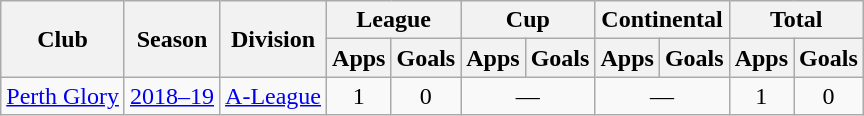<table class="wikitable" style="text-align: center">
<tr>
<th rowspan="2">Club</th>
<th rowspan="2">Season</th>
<th rowspan="2">Division</th>
<th colspan="2">League</th>
<th colspan="2">Cup</th>
<th colspan="2">Continental</th>
<th colspan="2">Total</th>
</tr>
<tr>
<th>Apps</th>
<th>Goals</th>
<th>Apps</th>
<th>Goals</th>
<th>Apps</th>
<th>Goals</th>
<th>Apps</th>
<th>Goals</th>
</tr>
<tr>
<td><a href='#'>Perth Glory</a></td>
<td><a href='#'>2018–19</a></td>
<td><a href='#'>A-League</a></td>
<td>1</td>
<td>0</td>
<td colspan="2">—</td>
<td colspan="2">—</td>
<td>1</td>
<td>0</td>
</tr>
</table>
